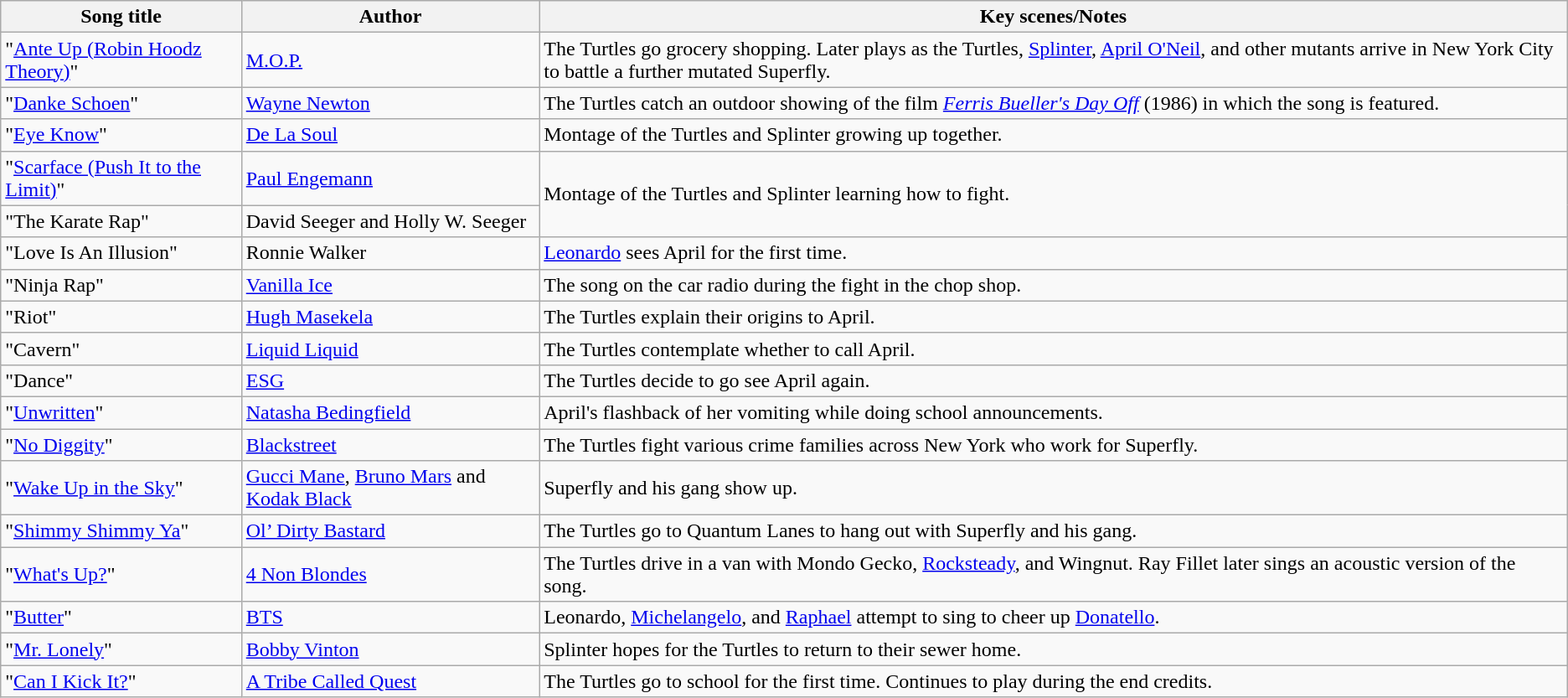<table class="wikitable">
<tr>
<th>Song title</th>
<th>Author</th>
<th>Key scenes/Notes</th>
</tr>
<tr>
<td>"<a href='#'>Ante Up (Robin Hoodz Theory)</a>"</td>
<td><a href='#'>M.O.P.</a></td>
<td>The Turtles go grocery shopping. Later plays as the Turtles, <a href='#'>Splinter</a>, <a href='#'>April O'Neil</a>, and other mutants arrive in New York City to battle a further mutated Superfly.</td>
</tr>
<tr>
<td>"<a href='#'>Danke Schoen</a>"</td>
<td><a href='#'>Wayne Newton</a></td>
<td>The Turtles catch an outdoor showing of the film <em><a href='#'>Ferris Bueller's Day Off</a></em> (1986) in which the song is featured.</td>
</tr>
<tr>
<td>"<a href='#'>Eye Know</a>"</td>
<td><a href='#'>De La Soul</a></td>
<td>Montage of the Turtles and Splinter growing up together.</td>
</tr>
<tr>
<td>"<a href='#'>Scarface (Push It to the Limit)</a>"</td>
<td><a href='#'>Paul Engemann</a></td>
<td rowspan="2">Montage of the Turtles and Splinter learning how to fight.</td>
</tr>
<tr>
<td>"The Karate Rap"</td>
<td>David Seeger and Holly W. Seeger</td>
</tr>
<tr>
<td>"Love Is An Illusion"</td>
<td>Ronnie Walker</td>
<td><a href='#'>Leonardo</a> sees April for the first time.</td>
</tr>
<tr>
<td>"Ninja Rap"</td>
<td><a href='#'>Vanilla Ice</a></td>
<td>The song on the car radio during the fight in the chop shop.</td>
</tr>
<tr>
<td>"Riot"</td>
<td><a href='#'>Hugh Masekela</a></td>
<td>The Turtles explain their origins to April.</td>
</tr>
<tr>
<td>"Cavern"</td>
<td><a href='#'>Liquid Liquid</a></td>
<td>The Turtles contemplate whether to call April.</td>
</tr>
<tr>
<td>"Dance"</td>
<td><a href='#'>ESG</a></td>
<td>The Turtles decide to go see April again.</td>
</tr>
<tr>
<td>"<a href='#'>Unwritten</a>"</td>
<td><a href='#'>Natasha Bedingfield</a></td>
<td>April's flashback of her vomiting while doing school announcements.</td>
</tr>
<tr>
<td>"<a href='#'>No Diggity</a>"</td>
<td><a href='#'>Blackstreet</a></td>
<td>The Turtles fight various crime families across New York who work for Superfly.</td>
</tr>
<tr>
<td>"<a href='#'>Wake Up in the Sky</a>"</td>
<td><a href='#'>Gucci Mane</a>, <a href='#'>Bruno Mars</a> and <a href='#'>Kodak Black</a></td>
<td>Superfly and his gang show up.</td>
</tr>
<tr>
<td>"<a href='#'>Shimmy Shimmy Ya</a>"</td>
<td><a href='#'>Ol’ Dirty Bastard</a></td>
<td>The Turtles go to Quantum Lanes to hang out with Superfly and his gang.</td>
</tr>
<tr>
<td>"<a href='#'>What's Up?</a>"</td>
<td><a href='#'>4 Non Blondes</a></td>
<td>The Turtles drive in a van with Mondo Gecko, <a href='#'>Rocksteady</a>, and Wingnut. Ray Fillet later sings an acoustic version of the song.</td>
</tr>
<tr>
<td>"<a href='#'>Butter</a>"</td>
<td><a href='#'>BTS</a></td>
<td>Leonardo, <a href='#'>Michelangelo</a>, and <a href='#'>Raphael</a> attempt to sing to cheer up <a href='#'>Donatello</a>.</td>
</tr>
<tr>
<td>"<a href='#'>Mr. Lonely</a>"</td>
<td><a href='#'>Bobby Vinton</a></td>
<td>Splinter hopes for the Turtles to return to their sewer home.</td>
</tr>
<tr>
<td>"<a href='#'>Can I Kick It?</a>"</td>
<td><a href='#'>A Tribe Called Quest</a></td>
<td>The Turtles go to school for the first time. Continues to play during the end credits.</td>
</tr>
</table>
